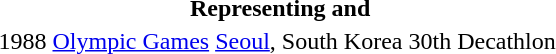<table>
<tr>
<th colspan="6">Representing  and </th>
</tr>
<tr>
<td>1988</td>
<td><a href='#'>Olympic Games</a></td>
<td><a href='#'>Seoul</a>, South Korea</td>
<td>30th</td>
<td>Decathlon</td>
<td></td>
</tr>
</table>
